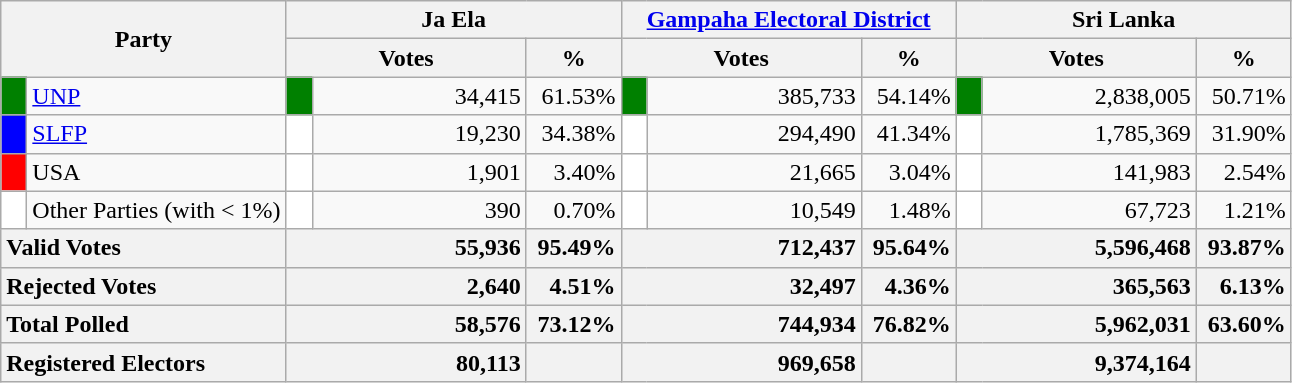<table class="wikitable">
<tr>
<th colspan="2" width="144px"rowspan="2">Party</th>
<th colspan="3" width="216px">Ja Ela</th>
<th colspan="3" width="216px"><a href='#'>Gampaha Electoral District</a></th>
<th colspan="3" width="216px">Sri Lanka</th>
</tr>
<tr>
<th colspan="2" width="144px">Votes</th>
<th>%</th>
<th colspan="2" width="144px">Votes</th>
<th>%</th>
<th colspan="2" width="144px">Votes</th>
<th>%</th>
</tr>
<tr>
<td style="background-color:green;" width="10px"></td>
<td style="text-align:left;"><a href='#'>UNP</a></td>
<td style="background-color:green;" width="10px"></td>
<td style="text-align:right;">34,415</td>
<td style="text-align:right;">61.53%</td>
<td style="background-color:green;" width="10px"></td>
<td style="text-align:right;">385,733</td>
<td style="text-align:right;">54.14%</td>
<td style="background-color:green;" width="10px"></td>
<td style="text-align:right;">2,838,005</td>
<td style="text-align:right;">50.71%</td>
</tr>
<tr>
<td style="background-color:blue;" width="10px"></td>
<td style="text-align:left;"><a href='#'>SLFP</a></td>
<td style="background-color:white;" width="10px"></td>
<td style="text-align:right;">19,230</td>
<td style="text-align:right;">34.38%</td>
<td style="background-color:white;" width="10px"></td>
<td style="text-align:right;">294,490</td>
<td style="text-align:right;">41.34%</td>
<td style="background-color:white;" width="10px"></td>
<td style="text-align:right;">1,785,369</td>
<td style="text-align:right;">31.90%</td>
</tr>
<tr>
<td style="background-color:red;" width="10px"></td>
<td style="text-align:left;">USA</td>
<td style="background-color:white;" width="10px"></td>
<td style="text-align:right;">1,901</td>
<td style="text-align:right;">3.40%</td>
<td style="background-color:white;" width="10px"></td>
<td style="text-align:right;">21,665</td>
<td style="text-align:right;">3.04%</td>
<td style="background-color:white;" width="10px"></td>
<td style="text-align:right;">141,983</td>
<td style="text-align:right;">2.54%</td>
</tr>
<tr>
<td style="background-color:white;" width="10px"></td>
<td style="text-align:left;">Other Parties (with < 1%)</td>
<td style="background-color:white;" width="10px"></td>
<td style="text-align:right;">390</td>
<td style="text-align:right;">0.70%</td>
<td style="background-color:white;" width="10px"></td>
<td style="text-align:right;">10,549</td>
<td style="text-align:right;">1.48%</td>
<td style="background-color:white;" width="10px"></td>
<td style="text-align:right;">67,723</td>
<td style="text-align:right;">1.21%</td>
</tr>
<tr>
<th colspan="2" width="144px"style="text-align:left;">Valid Votes</th>
<th style="text-align:right;"colspan="2" width="144px">55,936</th>
<th style="text-align:right;">95.49%</th>
<th style="text-align:right;"colspan="2" width="144px">712,437</th>
<th style="text-align:right;">95.64%</th>
<th style="text-align:right;"colspan="2" width="144px">5,596,468</th>
<th style="text-align:right;">93.87%</th>
</tr>
<tr>
<th colspan="2" width="144px"style="text-align:left;">Rejected Votes</th>
<th style="text-align:right;"colspan="2" width="144px">2,640</th>
<th style="text-align:right;">4.51%</th>
<th style="text-align:right;"colspan="2" width="144px">32,497</th>
<th style="text-align:right;">4.36%</th>
<th style="text-align:right;"colspan="2" width="144px">365,563</th>
<th style="text-align:right;">6.13%</th>
</tr>
<tr>
<th colspan="2" width="144px"style="text-align:left;">Total Polled</th>
<th style="text-align:right;"colspan="2" width="144px">58,576</th>
<th style="text-align:right;">73.12%</th>
<th style="text-align:right;"colspan="2" width="144px">744,934</th>
<th style="text-align:right;">76.82%</th>
<th style="text-align:right;"colspan="2" width="144px">5,962,031</th>
<th style="text-align:right;">63.60%</th>
</tr>
<tr>
<th colspan="2" width="144px"style="text-align:left;">Registered Electors</th>
<th style="text-align:right;"colspan="2" width="144px">80,113</th>
<th></th>
<th style="text-align:right;"colspan="2" width="144px">969,658</th>
<th></th>
<th style="text-align:right;"colspan="2" width="144px">9,374,164</th>
<th></th>
</tr>
</table>
